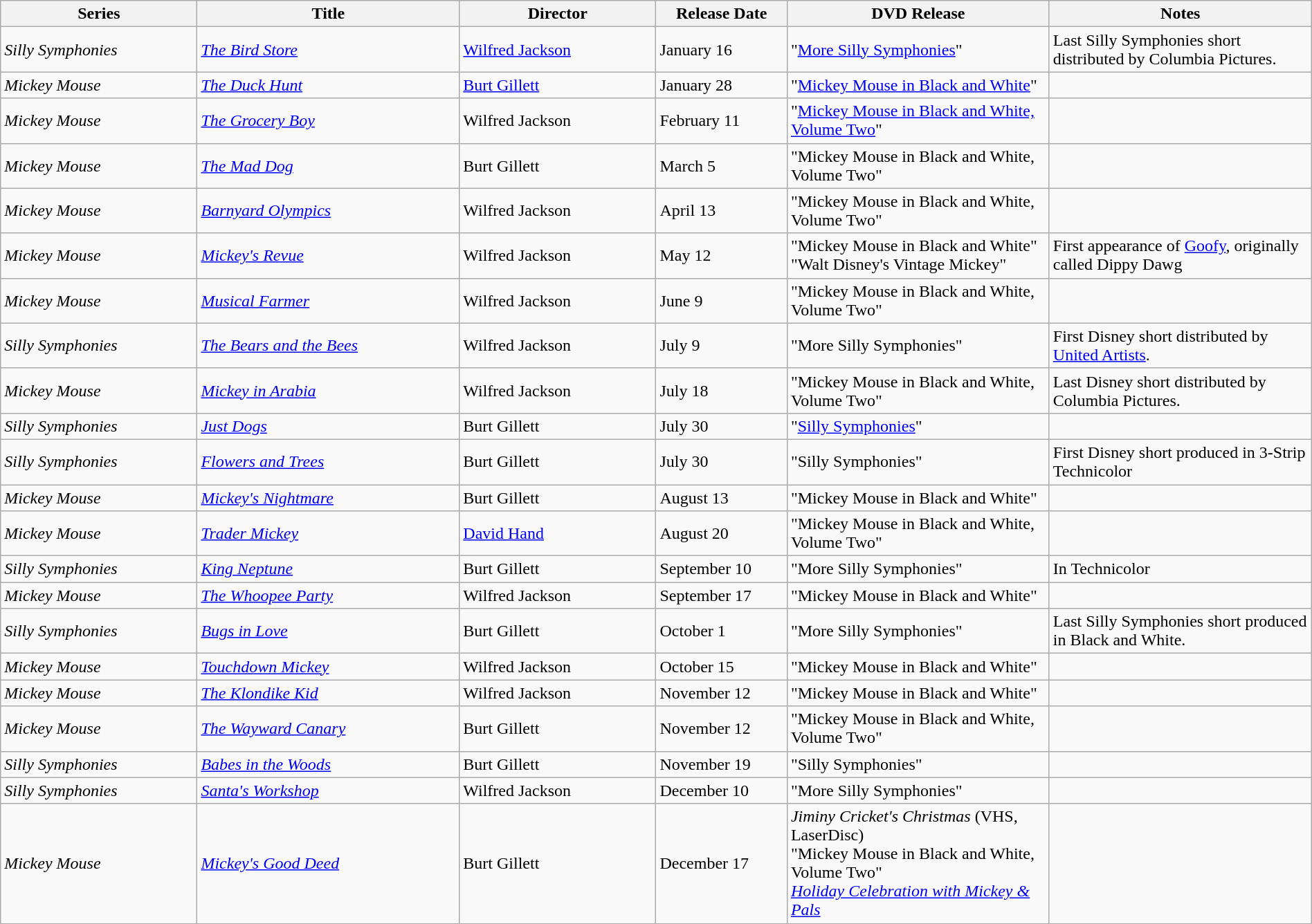<table class="wikitable" style="width:100%;">
<tr>
<th style="width:15%;">Series</th>
<th style="width:20%;">Title</th>
<th style="width:15%;">Director</th>
<th style="width:10%;">Release Date</th>
<th style="width:20%;">DVD Release</th>
<th style="width:20%;">Notes</th>
</tr>
<tr>
<td><em>Silly Symphonies</em></td>
<td><em><a href='#'>The Bird Store</a></em></td>
<td><a href='#'>Wilfred Jackson</a></td>
<td>January 16</td>
<td>"<a href='#'>More Silly Symphonies</a>"</td>
<td>Last Silly Symphonies short distributed by Columbia Pictures.</td>
</tr>
<tr>
<td><em>Mickey Mouse</em></td>
<td><em><a href='#'>The Duck Hunt</a></em></td>
<td><a href='#'>Burt Gillett</a></td>
<td>January 28</td>
<td>"<a href='#'>Mickey Mouse in Black and White</a>"</td>
<td></td>
</tr>
<tr>
<td><em>Mickey Mouse</em></td>
<td><em><a href='#'>The Grocery Boy</a></em></td>
<td>Wilfred Jackson</td>
<td>February 11</td>
<td>"<a href='#'>Mickey Mouse in Black and White, Volume Two</a>"</td>
<td></td>
</tr>
<tr>
<td><em>Mickey Mouse</em></td>
<td><em><a href='#'>The Mad Dog</a></em></td>
<td>Burt Gillett</td>
<td>March 5</td>
<td>"Mickey Mouse in Black and White, Volume Two"</td>
<td></td>
</tr>
<tr>
<td><em>Mickey Mouse</em></td>
<td><em><a href='#'>Barnyard Olympics</a></em></td>
<td>Wilfred Jackson</td>
<td>April 13</td>
<td>"Mickey Mouse in Black and White, Volume Two"</td>
<td></td>
</tr>
<tr>
<td><em>Mickey Mouse</em></td>
<td><em><a href='#'>Mickey's Revue</a></em></td>
<td>Wilfred Jackson</td>
<td>May 12</td>
<td>"Mickey Mouse in Black and White" <br>"Walt Disney's Vintage Mickey"</td>
<td>First appearance of <a href='#'>Goofy</a>, originally called Dippy Dawg</td>
</tr>
<tr>
<td><em>Mickey Mouse</em></td>
<td><em><a href='#'>Musical Farmer</a></em></td>
<td>Wilfred Jackson</td>
<td>June 9</td>
<td>"Mickey Mouse in Black and White, Volume Two"</td>
<td></td>
</tr>
<tr>
<td><em>Silly Symphonies</em></td>
<td><em><a href='#'>The Bears and the Bees</a></em></td>
<td>Wilfred Jackson</td>
<td>July 9</td>
<td>"More Silly Symphonies"</td>
<td>First Disney short distributed by <a href='#'>United Artists</a>.</td>
</tr>
<tr>
<td><em>Mickey Mouse</em></td>
<td><em><a href='#'>Mickey in Arabia</a></em></td>
<td>Wilfred Jackson</td>
<td>July 18</td>
<td>"Mickey Mouse in Black and White, Volume Two"</td>
<td>Last Disney short distributed by Columbia Pictures.</td>
</tr>
<tr>
<td><em>Silly Symphonies</em></td>
<td><em><a href='#'>Just Dogs</a></em></td>
<td>Burt Gillett</td>
<td>July 30</td>
<td>"<a href='#'>Silly Symphonies</a>"</td>
<td></td>
</tr>
<tr>
<td><em>Silly Symphonies</em></td>
<td><em><a href='#'>Flowers and Trees</a></em> </td>
<td>Burt Gillett</td>
<td>July 30</td>
<td>"Silly Symphonies"</td>
<td>First Disney short produced in 3-Strip Technicolor</td>
</tr>
<tr>
<td><em>Mickey Mouse</em></td>
<td><em><a href='#'>Mickey's Nightmare</a></em></td>
<td>Burt Gillett</td>
<td>August 13</td>
<td>"Mickey Mouse in Black and White"</td>
<td></td>
</tr>
<tr>
<td><em>Mickey Mouse</em></td>
<td><em><a href='#'>Trader Mickey</a></em></td>
<td><a href='#'>David Hand</a></td>
<td>August 20</td>
<td>"Mickey Mouse in Black and White, Volume Two"</td>
<td></td>
</tr>
<tr>
<td><em>Silly Symphonies</em></td>
<td><em><a href='#'>King Neptune</a></em></td>
<td>Burt Gillett</td>
<td>September 10</td>
<td>"More Silly Symphonies"</td>
<td>In Technicolor</td>
</tr>
<tr>
<td><em>Mickey Mouse</em></td>
<td><em><a href='#'>The Whoopee Party</a></em></td>
<td>Wilfred Jackson</td>
<td>September 17</td>
<td>"Mickey Mouse in Black and White"</td>
<td></td>
</tr>
<tr>
<td><em>Silly Symphonies</em></td>
<td><em><a href='#'>Bugs in Love</a></em></td>
<td>Burt Gillett</td>
<td>October 1</td>
<td>"More Silly Symphonies"</td>
<td>Last Silly Symphonies short produced in Black and White.</td>
</tr>
<tr>
<td><em>Mickey Mouse</em></td>
<td><em><a href='#'>Touchdown Mickey</a></em></td>
<td>Wilfred Jackson</td>
<td>October 15</td>
<td>"Mickey Mouse in Black and White"</td>
<td></td>
</tr>
<tr>
<td><em>Mickey Mouse</em></td>
<td><em><a href='#'>The Klondike Kid</a></em></td>
<td>Wilfred Jackson</td>
<td>November 12</td>
<td>"Mickey Mouse in Black and White"</td>
<td></td>
</tr>
<tr>
<td><em>Mickey Mouse</em></td>
<td><em><a href='#'>The Wayward Canary</a></em></td>
<td>Burt Gillett</td>
<td>November 12</td>
<td>"Mickey Mouse in Black and White, Volume Two"</td>
<td></td>
</tr>
<tr>
<td><em>Silly Symphonies</em></td>
<td><em><a href='#'>Babes in the Woods</a></em></td>
<td>Burt Gillett</td>
<td>November 19</td>
<td>"Silly Symphonies"</td>
<td></td>
</tr>
<tr>
<td><em>Silly Symphonies</em></td>
<td><em><a href='#'>Santa's Workshop</a></em></td>
<td>Wilfred Jackson</td>
<td>December 10</td>
<td>"More Silly Symphonies"</td>
<td></td>
</tr>
<tr>
<td><em>Mickey Mouse</em></td>
<td><em><a href='#'>Mickey's Good Deed</a></em></td>
<td>Burt Gillett</td>
<td>December 17</td>
<td><em>Jiminy Cricket's Christmas</em> (VHS, LaserDisc) <br>"Mickey Mouse in Black and White, Volume Two" <br><em><a href='#'>Holiday Celebration with Mickey & Pals</a></em></td>
<td></td>
</tr>
</table>
